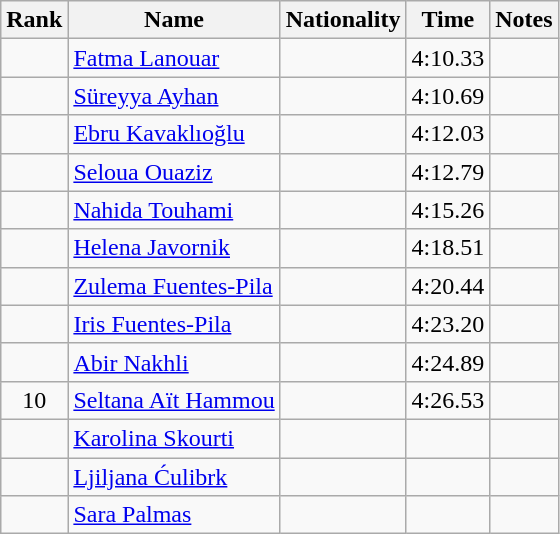<table class="wikitable sortable" style="text-align:center">
<tr>
<th>Rank</th>
<th>Name</th>
<th>Nationality</th>
<th>Time</th>
<th>Notes</th>
</tr>
<tr>
<td></td>
<td align=left><a href='#'>Fatma Lanouar</a></td>
<td align=left></td>
<td>4:10.33</td>
<td></td>
</tr>
<tr>
<td></td>
<td align=left><a href='#'>Süreyya Ayhan</a></td>
<td align=left></td>
<td>4:10.69</td>
<td></td>
</tr>
<tr>
<td></td>
<td align=left><a href='#'>Ebru Kavaklıoğlu</a></td>
<td align=left></td>
<td>4:12.03</td>
<td></td>
</tr>
<tr>
<td></td>
<td align=left><a href='#'>Seloua Ouaziz</a></td>
<td align=left></td>
<td>4:12.79</td>
<td></td>
</tr>
<tr>
<td></td>
<td align=left><a href='#'>Nahida Touhami</a></td>
<td align=left></td>
<td>4:15.26</td>
<td></td>
</tr>
<tr>
<td></td>
<td align=left><a href='#'>Helena Javornik</a></td>
<td align=left></td>
<td>4:18.51</td>
<td></td>
</tr>
<tr>
<td></td>
<td align=left><a href='#'>Zulema Fuentes-Pila</a></td>
<td align=left></td>
<td>4:20.44</td>
<td></td>
</tr>
<tr>
<td></td>
<td align=left><a href='#'>Iris Fuentes-Pila</a></td>
<td align=left></td>
<td>4:23.20</td>
<td></td>
</tr>
<tr>
<td></td>
<td align=left><a href='#'>Abir Nakhli</a></td>
<td align=left></td>
<td>4:24.89</td>
<td></td>
</tr>
<tr>
<td>10</td>
<td align=left><a href='#'>Seltana Aït Hammou</a></td>
<td align=left></td>
<td>4:26.53</td>
<td></td>
</tr>
<tr>
<td></td>
<td align=left><a href='#'>Karolina Skourti</a></td>
<td align=left></td>
<td></td>
<td></td>
</tr>
<tr>
<td></td>
<td align=left><a href='#'>Ljiljana Ćulibrk</a></td>
<td align=left></td>
<td></td>
<td></td>
</tr>
<tr>
<td></td>
<td align=left><a href='#'>Sara Palmas</a></td>
<td align=left></td>
<td></td>
<td></td>
</tr>
</table>
